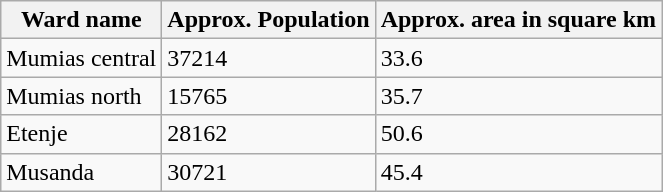<table class="wikitable">
<tr>
<th>Ward name</th>
<th>Approx. Population</th>
<th>Approx. area in square km</th>
</tr>
<tr>
<td>Mumias central</td>
<td>37214</td>
<td>33.6</td>
</tr>
<tr>
<td>Mumias north</td>
<td>15765</td>
<td>35.7</td>
</tr>
<tr>
<td>Etenje</td>
<td>28162</td>
<td>50.6</td>
</tr>
<tr>
<td>Musanda</td>
<td>30721</td>
<td>45.4</td>
</tr>
</table>
